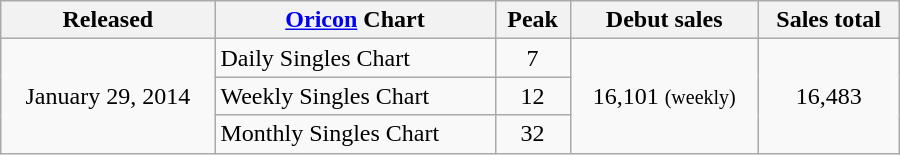<table class="wikitable" style="width:600px;">
<tr>
<th style="text-align:center;">Released</th>
<th style="text-align:center;"><a href='#'>Oricon</a> Chart</th>
<th style="text-align:center;">Peak</th>
<th style="text-align:center;">Debut sales</th>
<th style="text-align:center;">Sales total</th>
</tr>
<tr>
<td style="text-align:center;" rowspan="3">January 29, 2014</td>
<td align="left">Daily Singles Chart</td>
<td style="text-align:center;">7</td>
<td style="text-align:center;" rowspan="3">16,101 <small>(weekly)</small></td>
<td style="text-align:center;" rowspan="3">16,483</td>
</tr>
<tr>
<td align="left">Weekly Singles Chart</td>
<td style="text-align:center;">12</td>
</tr>
<tr>
<td align="left">Monthly Singles Chart</td>
<td style="text-align:center;">32</td>
</tr>
</table>
